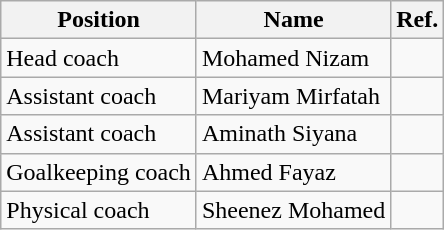<table class="wikitable">
<tr>
<th>Position</th>
<th>Name</th>
<th>Ref.</th>
</tr>
<tr>
<td Coach (sport)#Association football>Head coach</td>
<td> Mohamed Nizam</td>
<td></td>
</tr>
<tr>
<td>Assistant coach</td>
<td> Mariyam Mirfatah</td>
<td></td>
</tr>
<tr>
<td>Assistant coach</td>
<td> Aminath Siyana</td>
<td></td>
</tr>
<tr>
<td>Goalkeeping coach</td>
<td> Ahmed Fayaz</td>
<td></td>
</tr>
<tr>
<td>Physical coach</td>
<td> Sheenez Mohamed</td>
<td><br></td>
</tr>
</table>
